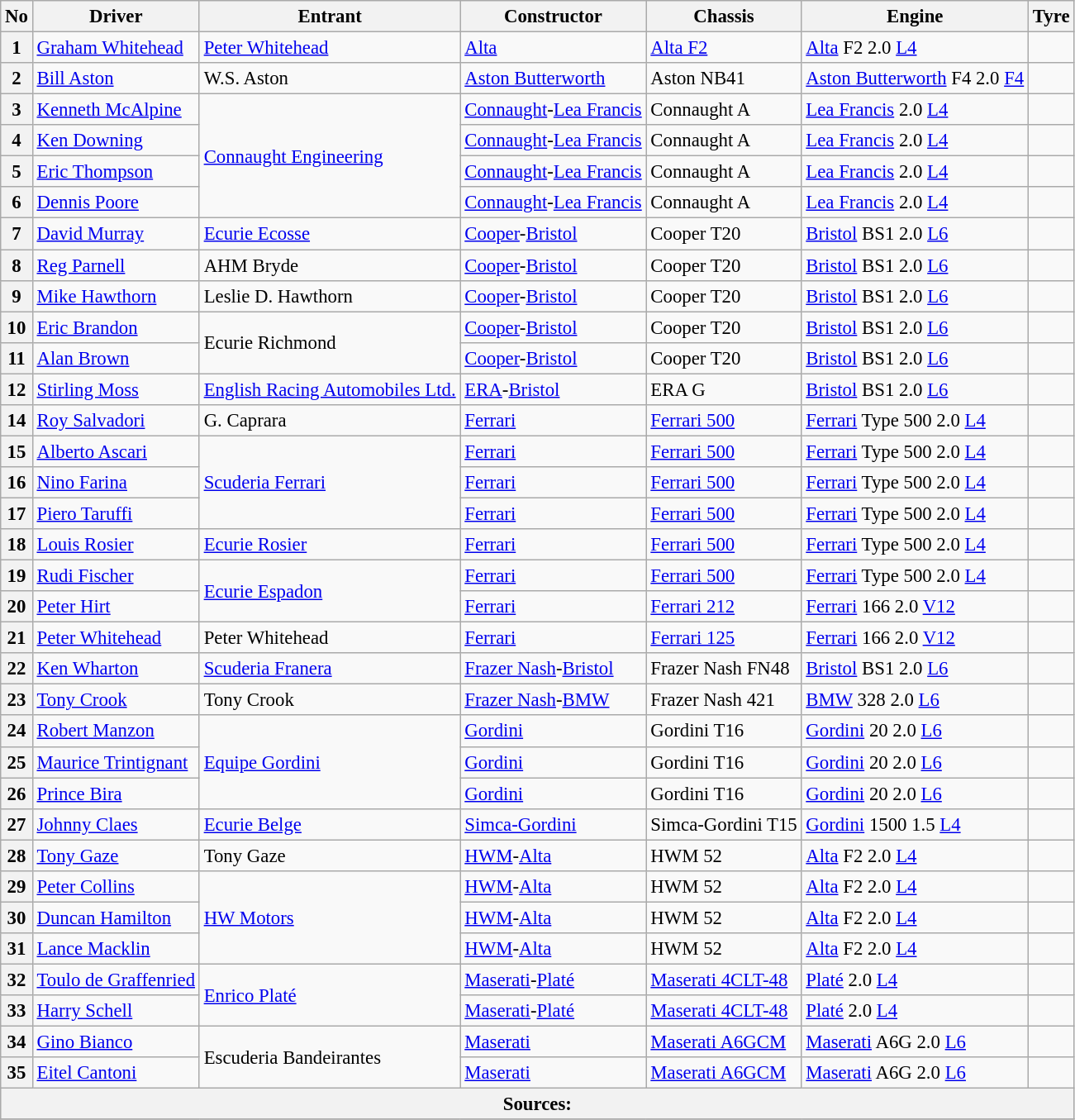<table class="wikitable sortable" style="font-size: 95%;">
<tr>
<th>No</th>
<th>Driver</th>
<th>Entrant</th>
<th>Constructor</th>
<th>Chassis</th>
<th>Engine</th>
<th>Tyre</th>
</tr>
<tr>
<th>1</th>
<td> <a href='#'>Graham Whitehead</a></td>
<td><a href='#'>Peter Whitehead</a></td>
<td><a href='#'>Alta</a></td>
<td><a href='#'>Alta F2</a></td>
<td><a href='#'>Alta</a> F2 2.0 <a href='#'>L4</a></td>
<td align="center"></td>
</tr>
<tr>
<th>2</th>
<td> <a href='#'>Bill Aston</a></td>
<td>W.S. Aston</td>
<td><a href='#'>Aston Butterworth</a></td>
<td>Aston NB41</td>
<td><a href='#'>Aston Butterworth</a> F4 2.0 <a href='#'>F4</a></td>
<td align="center"></td>
</tr>
<tr>
<th>3</th>
<td> <a href='#'>Kenneth McAlpine</a></td>
<td rowspan=4><a href='#'>Connaught Engineering</a></td>
<td><a href='#'>Connaught</a>-<a href='#'>Lea Francis</a></td>
<td>Connaught A</td>
<td><a href='#'>Lea Francis</a> 2.0 <a href='#'>L4</a></td>
<td align="center"></td>
</tr>
<tr>
<th>4</th>
<td> <a href='#'>Ken Downing</a></td>
<td><a href='#'>Connaught</a>-<a href='#'>Lea Francis</a></td>
<td>Connaught A</td>
<td><a href='#'>Lea Francis</a> 2.0 <a href='#'>L4</a></td>
<td align="center"></td>
</tr>
<tr>
<th>5</th>
<td> <a href='#'>Eric Thompson</a></td>
<td><a href='#'>Connaught</a>-<a href='#'>Lea Francis</a></td>
<td>Connaught A</td>
<td><a href='#'>Lea Francis</a> 2.0 <a href='#'>L4</a></td>
<td align="center"></td>
</tr>
<tr>
<th>6</th>
<td> <a href='#'>Dennis Poore</a></td>
<td><a href='#'>Connaught</a>-<a href='#'>Lea Francis</a></td>
<td>Connaught A</td>
<td><a href='#'>Lea Francis</a> 2.0 <a href='#'>L4</a></td>
<td align="center"></td>
</tr>
<tr>
<th>7</th>
<td> <a href='#'>David Murray</a></td>
<td><a href='#'>Ecurie Ecosse</a></td>
<td><a href='#'>Cooper</a>-<a href='#'>Bristol</a></td>
<td>Cooper T20</td>
<td><a href='#'>Bristol</a> BS1 2.0 <a href='#'>L6</a></td>
<td align="center"></td>
</tr>
<tr>
<th>8</th>
<td> <a href='#'>Reg Parnell</a></td>
<td>AHM Bryde</td>
<td><a href='#'>Cooper</a>-<a href='#'>Bristol</a></td>
<td>Cooper T20</td>
<td><a href='#'>Bristol</a> BS1 2.0 <a href='#'>L6</a></td>
<td align="center"></td>
</tr>
<tr>
<th>9</th>
<td> <a href='#'>Mike Hawthorn</a></td>
<td>Leslie D. Hawthorn</td>
<td><a href='#'>Cooper</a>-<a href='#'>Bristol</a></td>
<td>Cooper T20</td>
<td><a href='#'>Bristol</a> BS1 2.0 <a href='#'>L6</a></td>
<td align="center"></td>
</tr>
<tr>
<th>10</th>
<td> <a href='#'>Eric Brandon</a></td>
<td rowspan=2>Ecurie Richmond</td>
<td><a href='#'>Cooper</a>-<a href='#'>Bristol</a></td>
<td>Cooper T20</td>
<td><a href='#'>Bristol</a> BS1 2.0 <a href='#'>L6</a></td>
<td align="center"></td>
</tr>
<tr>
<th>11</th>
<td> <a href='#'>Alan Brown</a></td>
<td><a href='#'>Cooper</a>-<a href='#'>Bristol</a></td>
<td>Cooper T20</td>
<td><a href='#'>Bristol</a> BS1 2.0 <a href='#'>L6</a></td>
<td align="center"></td>
</tr>
<tr>
<th>12</th>
<td> <a href='#'>Stirling Moss</a></td>
<td><a href='#'>English Racing Automobiles Ltd.</a></td>
<td><a href='#'>ERA</a>-<a href='#'>Bristol</a></td>
<td>ERA G</td>
<td><a href='#'>Bristol</a> BS1 2.0 <a href='#'>L6</a></td>
<td align="center"></td>
</tr>
<tr>
<th>14</th>
<td> <a href='#'>Roy Salvadori</a></td>
<td>G. Caprara</td>
<td><a href='#'>Ferrari</a></td>
<td><a href='#'>Ferrari 500</a></td>
<td><a href='#'>Ferrari</a> Type 500 2.0 <a href='#'>L4</a></td>
<td align="center"></td>
</tr>
<tr>
<th>15</th>
<td> <a href='#'>Alberto Ascari</a></td>
<td rowspan=3><a href='#'>Scuderia Ferrari</a></td>
<td><a href='#'>Ferrari</a></td>
<td><a href='#'>Ferrari 500</a></td>
<td><a href='#'>Ferrari</a> Type 500 2.0 <a href='#'>L4</a></td>
<td align="center"></td>
</tr>
<tr>
<th>16</th>
<td> <a href='#'>Nino Farina</a></td>
<td><a href='#'>Ferrari</a></td>
<td><a href='#'>Ferrari 500</a></td>
<td><a href='#'>Ferrari</a> Type 500 2.0 <a href='#'>L4</a></td>
<td align="center"></td>
</tr>
<tr>
<th>17</th>
<td> <a href='#'>Piero Taruffi</a></td>
<td><a href='#'>Ferrari</a></td>
<td><a href='#'>Ferrari 500</a></td>
<td><a href='#'>Ferrari</a> Type 500 2.0 <a href='#'>L4</a></td>
<td align="center"></td>
</tr>
<tr>
<th>18</th>
<td> <a href='#'>Louis Rosier</a></td>
<td><a href='#'>Ecurie Rosier</a></td>
<td><a href='#'>Ferrari</a></td>
<td><a href='#'>Ferrari 500</a></td>
<td><a href='#'>Ferrari</a> Type 500 2.0 <a href='#'>L4</a></td>
<td align="center"></td>
</tr>
<tr>
<th>19</th>
<td> <a href='#'>Rudi Fischer</a></td>
<td rowspan=2><a href='#'>Ecurie Espadon</a></td>
<td><a href='#'>Ferrari</a></td>
<td><a href='#'>Ferrari 500</a></td>
<td><a href='#'>Ferrari</a> Type 500 2.0 <a href='#'>L4</a></td>
<td align="center"></td>
</tr>
<tr>
<th>20</th>
<td> <a href='#'>Peter Hirt</a></td>
<td><a href='#'>Ferrari</a></td>
<td><a href='#'>Ferrari 212</a></td>
<td><a href='#'>Ferrari</a> 166 2.0 <a href='#'>V12</a></td>
<td align="center"></td>
</tr>
<tr>
<th>21</th>
<td> <a href='#'>Peter Whitehead</a></td>
<td>Peter Whitehead</td>
<td><a href='#'>Ferrari</a></td>
<td><a href='#'>Ferrari 125</a></td>
<td><a href='#'>Ferrari</a> 166 2.0 <a href='#'>V12</a></td>
<td align="center"></td>
</tr>
<tr>
<th>22</th>
<td> <a href='#'>Ken Wharton</a></td>
<td><a href='#'>Scuderia Franera</a></td>
<td><a href='#'>Frazer Nash</a>-<a href='#'>Bristol</a></td>
<td>Frazer Nash FN48</td>
<td><a href='#'>Bristol</a> BS1 2.0 <a href='#'>L6</a></td>
<td align="center"></td>
</tr>
<tr>
<th>23</th>
<td> <a href='#'>Tony Crook</a></td>
<td>Tony Crook</td>
<td><a href='#'>Frazer Nash</a>-<a href='#'>BMW</a></td>
<td>Frazer Nash 421</td>
<td><a href='#'>BMW</a> 328 2.0 <a href='#'>L6</a></td>
<td align="center"></td>
</tr>
<tr>
<th>24</th>
<td> <a href='#'>Robert Manzon</a></td>
<td rowspan=3><a href='#'>Equipe Gordini</a></td>
<td><a href='#'>Gordini</a></td>
<td>Gordini T16</td>
<td><a href='#'>Gordini</a> 20 2.0 <a href='#'>L6</a></td>
<td align="center"></td>
</tr>
<tr>
<th>25</th>
<td> <a href='#'>Maurice Trintignant</a></td>
<td><a href='#'>Gordini</a></td>
<td>Gordini T16</td>
<td><a href='#'>Gordini</a> 20 2.0 <a href='#'>L6</a></td>
<td align="center"></td>
</tr>
<tr>
<th>26</th>
<td> <a href='#'>Prince Bira</a></td>
<td><a href='#'>Gordini</a></td>
<td>Gordini T16</td>
<td><a href='#'>Gordini</a> 20 2.0 <a href='#'>L6</a></td>
<td align="center"></td>
</tr>
<tr>
<th>27</th>
<td> <a href='#'>Johnny Claes</a></td>
<td><a href='#'>Ecurie Belge</a></td>
<td><a href='#'>Simca-Gordini</a></td>
<td>Simca-Gordini T15</td>
<td><a href='#'>Gordini</a> 1500 1.5 <a href='#'>L4</a></td>
<td align="center"></td>
</tr>
<tr>
<th>28</th>
<td> <a href='#'>Tony Gaze</a></td>
<td>Tony Gaze</td>
<td><a href='#'>HWM</a>-<a href='#'>Alta</a></td>
<td>HWM 52</td>
<td><a href='#'>Alta</a> F2 2.0 <a href='#'>L4</a></td>
<td align="center"></td>
</tr>
<tr>
<th>29</th>
<td> <a href='#'>Peter Collins</a></td>
<td rowspan=3><a href='#'>HW Motors</a></td>
<td><a href='#'>HWM</a>-<a href='#'>Alta</a></td>
<td>HWM 52</td>
<td><a href='#'>Alta</a> F2 2.0 <a href='#'>L4</a></td>
<td align="center"></td>
</tr>
<tr>
<th>30</th>
<td> <a href='#'>Duncan Hamilton</a></td>
<td><a href='#'>HWM</a>-<a href='#'>Alta</a></td>
<td>HWM 52</td>
<td><a href='#'>Alta</a> F2 2.0 <a href='#'>L4</a></td>
<td align="center"></td>
</tr>
<tr>
<th>31</th>
<td> <a href='#'>Lance Macklin</a></td>
<td><a href='#'>HWM</a>-<a href='#'>Alta</a></td>
<td>HWM 52</td>
<td><a href='#'>Alta</a> F2 2.0 <a href='#'>L4</a></td>
<td align="center"></td>
</tr>
<tr>
<th>32</th>
<td> <a href='#'>Toulo de Graffenried</a></td>
<td rowspan=2><a href='#'>Enrico Platé</a></td>
<td><a href='#'>Maserati</a>-<a href='#'>Platé</a></td>
<td><a href='#'>Maserati 4CLT-48</a></td>
<td><a href='#'>Platé</a> 2.0 <a href='#'>L4</a></td>
<td align="center"></td>
</tr>
<tr>
<th>33</th>
<td> <a href='#'>Harry Schell</a></td>
<td><a href='#'>Maserati</a>-<a href='#'>Platé</a></td>
<td><a href='#'>Maserati 4CLT-48</a></td>
<td><a href='#'>Platé</a> 2.0 <a href='#'>L4</a></td>
<td align="center"></td>
</tr>
<tr>
<th>34</th>
<td> <a href='#'>Gino Bianco</a></td>
<td rowspan=2>Escuderia Bandeirantes</td>
<td><a href='#'>Maserati</a></td>
<td><a href='#'>Maserati A6GCM</a></td>
<td><a href='#'>Maserati</a> A6G 2.0 <a href='#'>L6</a></td>
<td align="center"></td>
</tr>
<tr>
<th>35</th>
<td> <a href='#'>Eitel Cantoni</a></td>
<td><a href='#'>Maserati</a></td>
<td><a href='#'>Maserati A6GCM</a></td>
<td><a href='#'>Maserati</a> A6G 2.0 <a href='#'>L6</a></td>
<td align="center"></td>
</tr>
<tr style="background-color:#E5E4E2" align="center">
<th colspan=7>Sources: </th>
</tr>
<tr>
</tr>
</table>
